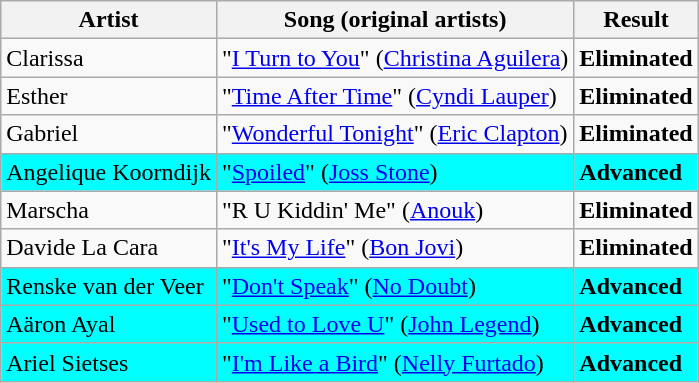<table class=wikitable>
<tr>
<th>Artist</th>
<th>Song (original artists)</th>
<th>Result</th>
</tr>
<tr>
<td>Clarissa</td>
<td>"<a href='#'>I Turn to You</a>" (<a href='#'>Christina Aguilera</a>)</td>
<td><strong>Eliminated</strong></td>
</tr>
<tr>
<td>Esther</td>
<td>"<a href='#'>Time After Time</a>" (<a href='#'>Cyndi Lauper</a>)</td>
<td><strong>Eliminated</strong></td>
</tr>
<tr>
<td>Gabriel</td>
<td>"<a href='#'>Wonderful Tonight</a>" (<a href='#'>Eric Clapton</a>)</td>
<td><strong>Eliminated</strong></td>
</tr>
<tr style="background:cyan;">
<td>Angelique Koorndijk</td>
<td>"<a href='#'>Spoiled</a>" (<a href='#'>Joss Stone</a>)</td>
<td><strong>Advanced</strong></td>
</tr>
<tr>
<td>Marscha</td>
<td>"R U Kiddin' Me" (<a href='#'>Anouk</a>)</td>
<td><strong>Eliminated</strong></td>
</tr>
<tr>
<td>Davide La Cara</td>
<td>"<a href='#'>It's My Life</a>" (<a href='#'>Bon Jovi</a>)</td>
<td><strong>Eliminated</strong></td>
</tr>
<tr style="background:cyan;">
<td>Renske van der Veer</td>
<td>"<a href='#'>Don't Speak</a>" (<a href='#'>No Doubt</a>)</td>
<td><strong>Advanced</strong></td>
</tr>
<tr style="background:cyan;">
<td>Aäron Ayal</td>
<td>"<a href='#'>Used to Love U</a>" (<a href='#'>John Legend</a>)</td>
<td><strong>Advanced</strong></td>
</tr>
<tr style="background:cyan;">
<td>Ariel Sietses</td>
<td>"<a href='#'>I'm Like a Bird</a>" (<a href='#'>Nelly Furtado</a>)</td>
<td><strong>Advanced</strong></td>
</tr>
</table>
